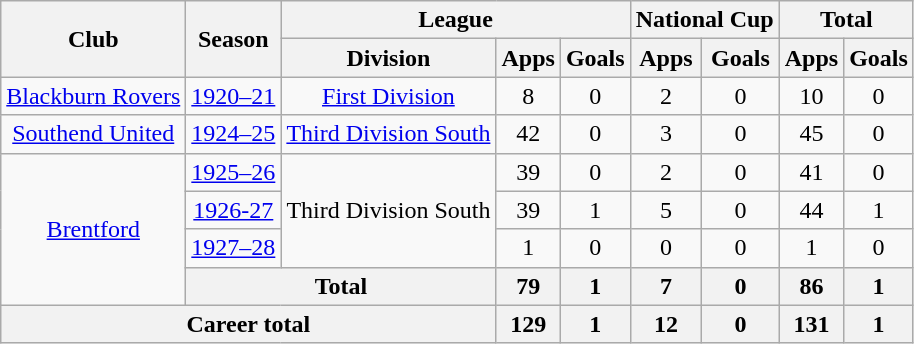<table class="wikitable" style="text-align: center">
<tr>
<th rowspan="2">Club</th>
<th rowspan="2">Season</th>
<th colspan="3">League</th>
<th colspan="2">National Cup</th>
<th colspan="2">Total</th>
</tr>
<tr>
<th>Division</th>
<th>Apps</th>
<th>Goals</th>
<th>Apps</th>
<th>Goals</th>
<th>Apps</th>
<th>Goals</th>
</tr>
<tr>
<td><a href='#'>Blackburn Rovers</a></td>
<td><a href='#'>1920–21</a></td>
<td><a href='#'>First Division</a></td>
<td>8</td>
<td>0</td>
<td>2</td>
<td>0</td>
<td>10</td>
<td>0</td>
</tr>
<tr>
<td><a href='#'>Southend United</a></td>
<td><a href='#'>1924–25</a></td>
<td><a href='#'>Third Division South</a></td>
<td>42</td>
<td>0</td>
<td>3</td>
<td>0</td>
<td>45</td>
<td>0</td>
</tr>
<tr>
<td rowspan="4"><a href='#'>Brentford</a></td>
<td><a href='#'>1925–26</a></td>
<td rowspan="3">Third Division South</td>
<td>39</td>
<td>0</td>
<td>2</td>
<td>0</td>
<td>41</td>
<td>0</td>
</tr>
<tr>
<td><a href='#'>1926-27</a></td>
<td>39</td>
<td>1</td>
<td>5</td>
<td>0</td>
<td>44</td>
<td>1</td>
</tr>
<tr>
<td><a href='#'>1927–28</a></td>
<td>1</td>
<td>0</td>
<td>0</td>
<td>0</td>
<td>1</td>
<td>0</td>
</tr>
<tr>
<th colspan="2">Total</th>
<th>79</th>
<th>1</th>
<th>7</th>
<th>0</th>
<th>86</th>
<th>1</th>
</tr>
<tr>
<th colspan="3">Career total</th>
<th>129</th>
<th>1</th>
<th>12</th>
<th>0</th>
<th>131</th>
<th>1</th>
</tr>
</table>
